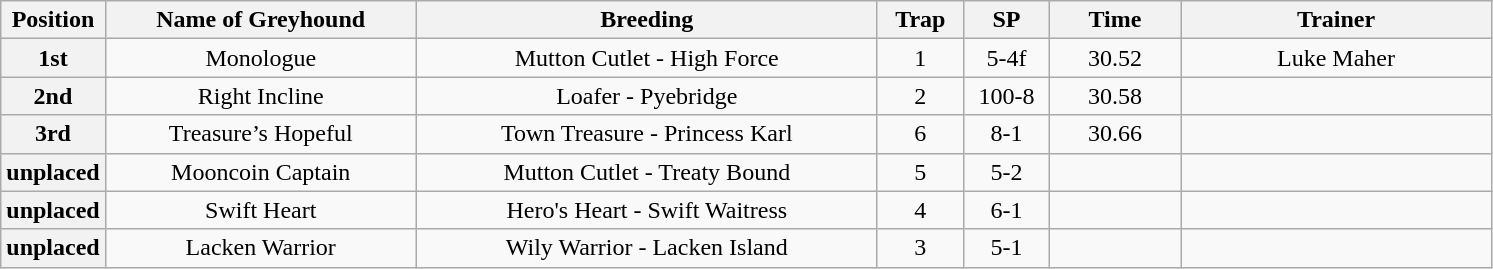<table class="wikitable" style="text-align:center">
<tr>
<th width=50>Position</th>
<th width=200>Name of Greyhound</th>
<th width=300>Breeding</th>
<th width=50>Trap</th>
<th width=50>SP</th>
<th width=80>Time</th>
<th width=200>Trainer</th>
</tr>
<tr>
<th>1st</th>
<td>Monologue</td>
<td>Mutton Cutlet - High Force</td>
<td>1</td>
<td>5-4f</td>
<td>30.52</td>
<td>Luke Maher</td>
</tr>
<tr>
<th>2nd</th>
<td>Right Incline</td>
<td>Loafer - Pyebridge</td>
<td>2</td>
<td>100-8</td>
<td>30.58</td>
<td></td>
</tr>
<tr>
<th>3rd</th>
<td>Treasure’s Hopeful</td>
<td>Town Treasure - Princess Karl</td>
<td>6</td>
<td>8-1</td>
<td>30.66</td>
<td></td>
</tr>
<tr>
<th>unplaced</th>
<td>Mooncoin Captain</td>
<td>Mutton Cutlet - Treaty Bound</td>
<td>5</td>
<td>5-2</td>
<td></td>
<td></td>
</tr>
<tr>
<th>unplaced</th>
<td>Swift Heart</td>
<td>Hero's Heart - Swift Waitress</td>
<td>4</td>
<td>6-1</td>
<td></td>
<td></td>
</tr>
<tr>
<th>unplaced</th>
<td>Lacken Warrior</td>
<td>Wily Warrior - Lacken Island</td>
<td>3</td>
<td>5-1</td>
<td></td>
<td></td>
</tr>
</table>
